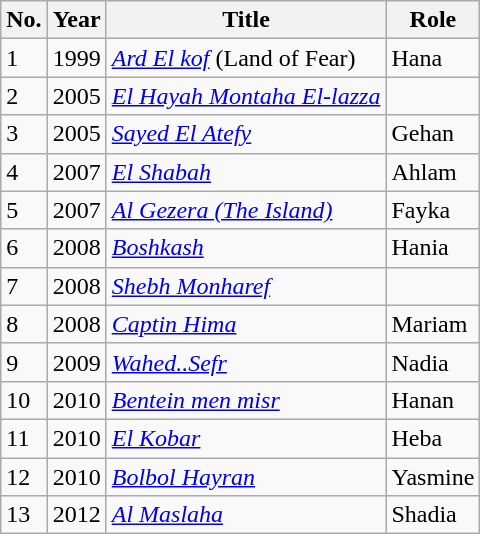<table class="wikitable sortable">
<tr>
<th>No.</th>
<th>Year</th>
<th>Title</th>
<th>Role</th>
</tr>
<tr>
<td>1</td>
<td>1999</td>
<td><em><a href='#'>Ard El kof</a></em> (Land of Fear)</td>
<td>Hana</td>
</tr>
<tr>
<td>2</td>
<td>2005</td>
<td><em><a href='#'>El Hayah Montaha El-lazza</a></em></td>
<td></td>
</tr>
<tr>
<td>3</td>
<td>2005</td>
<td><em><a href='#'>Sayed El Atefy</a></em></td>
<td>Gehan</td>
</tr>
<tr>
<td>4</td>
<td>2007</td>
<td><em><a href='#'>El Shabah</a></em></td>
<td>Ahlam</td>
</tr>
<tr>
<td>5</td>
<td>2007</td>
<td><em><a href='#'>Al Gezera (The Island)</a></em></td>
<td>Fayka</td>
</tr>
<tr>
<td>6</td>
<td>2008</td>
<td><em><a href='#'>Boshkash</a></em></td>
<td>Hania</td>
</tr>
<tr>
<td>7</td>
<td>2008</td>
<td><em><a href='#'>Shebh Monharef</a></em></td>
<td></td>
</tr>
<tr>
<td>8</td>
<td>2008</td>
<td><em><a href='#'>Captin Hima</a></em></td>
<td>Mariam</td>
</tr>
<tr>
<td>9</td>
<td>2009</td>
<td><em><a href='#'>Wahed..Sefr</a></em></td>
<td>Nadia</td>
</tr>
<tr>
<td>10</td>
<td>2010</td>
<td><em><a href='#'>Bentein men misr</a></em></td>
<td>Hanan</td>
</tr>
<tr>
<td>11</td>
<td>2010</td>
<td><em><a href='#'>El Kobar</a></em></td>
<td>Heba</td>
</tr>
<tr>
<td>12</td>
<td>2010</td>
<td><em><a href='#'>Bolbol Hayran</a></em></td>
<td>Yasmine</td>
</tr>
<tr>
<td>13</td>
<td>2012</td>
<td><em><a href='#'>Al Maslaha</a></em></td>
<td>Shadia</td>
</tr>
</table>
